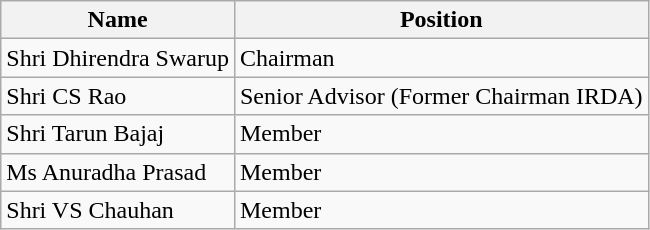<table class="wikitable">
<tr>
<th>Name</th>
<th>Position</th>
</tr>
<tr>
<td>Shri Dhirendra Swarup</td>
<td>Chairman</td>
</tr>
<tr>
<td>Shri CS Rao</td>
<td>Senior Advisor (Former Chairman IRDA)</td>
</tr>
<tr>
<td>Shri Tarun Bajaj</td>
<td>Member</td>
</tr>
<tr>
<td>Ms Anuradha Prasad</td>
<td>Member</td>
</tr>
<tr>
<td>Shri VS Chauhan</td>
<td>Member</td>
</tr>
</table>
